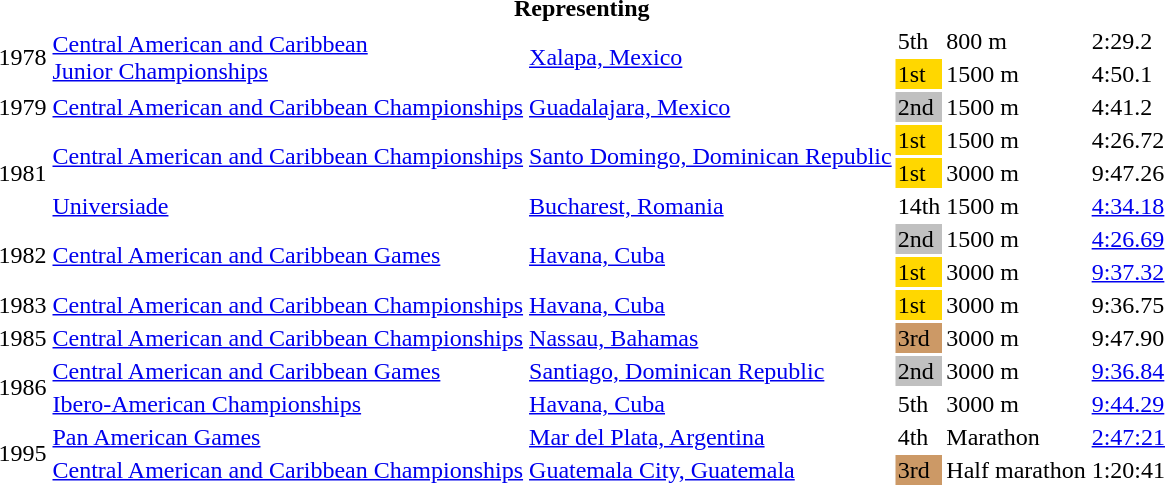<table>
<tr>
<th colspan="6">Representing </th>
</tr>
<tr>
<td rowspan=2>1978</td>
<td rowspan=2><a href='#'>Central American and Caribbean<br>Junior Championships</a></td>
<td rowspan=2><a href='#'>Xalapa, Mexico</a></td>
<td>5th</td>
<td>800 m</td>
<td>2:29.2</td>
</tr>
<tr>
<td bgcolor=gold>1st</td>
<td>1500 m</td>
<td>4:50.1</td>
</tr>
<tr>
<td>1979</td>
<td><a href='#'>Central American and Caribbean Championships</a></td>
<td><a href='#'>Guadalajara, Mexico</a></td>
<td bgcolor=silver>2nd</td>
<td>1500 m</td>
<td>4:41.2</td>
</tr>
<tr>
<td rowspan=3>1981</td>
<td rowspan=2><a href='#'>Central American and Caribbean Championships</a></td>
<td rowspan=2><a href='#'>Santo Domingo, Dominican Republic</a></td>
<td bgcolor=gold>1st</td>
<td>1500 m</td>
<td>4:26.72</td>
</tr>
<tr>
<td bgcolor=gold>1st</td>
<td>3000 m</td>
<td>9:47.26</td>
</tr>
<tr>
<td><a href='#'>Universiade</a></td>
<td><a href='#'>Bucharest, Romania</a></td>
<td>14th</td>
<td>1500 m</td>
<td><a href='#'>4:34.18</a></td>
</tr>
<tr>
<td rowspan=2>1982</td>
<td rowspan=2><a href='#'>Central American and Caribbean Games</a></td>
<td rowspan=2><a href='#'>Havana, Cuba</a></td>
<td bgcolor=silver>2nd</td>
<td>1500 m</td>
<td><a href='#'>4:26.69</a></td>
</tr>
<tr>
<td bgcolor=gold>1st</td>
<td>3000 m</td>
<td><a href='#'>9:37.32</a></td>
</tr>
<tr>
<td>1983</td>
<td><a href='#'>Central American and Caribbean Championships</a></td>
<td><a href='#'>Havana, Cuba</a></td>
<td bgcolor=gold>1st</td>
<td>3000 m</td>
<td>9:36.75</td>
</tr>
<tr>
<td>1985</td>
<td><a href='#'>Central American and Caribbean Championships</a></td>
<td><a href='#'>Nassau, Bahamas</a></td>
<td bgcolor=cc9966>3rd</td>
<td>3000 m</td>
<td>9:47.90</td>
</tr>
<tr>
<td rowspan=2>1986</td>
<td><a href='#'>Central American and Caribbean Games</a></td>
<td><a href='#'>Santiago, Dominican Republic</a></td>
<td bgcolor=silver>2nd</td>
<td>3000 m</td>
<td><a href='#'>9:36.84</a></td>
</tr>
<tr>
<td><a href='#'>Ibero-American Championships</a></td>
<td><a href='#'>Havana, Cuba</a></td>
<td>5th</td>
<td>3000 m</td>
<td><a href='#'>9:44.29</a></td>
</tr>
<tr>
<td rowspan=2>1995</td>
<td><a href='#'>Pan American Games</a></td>
<td><a href='#'>Mar del Plata, Argentina</a></td>
<td>4th</td>
<td>Marathon</td>
<td><a href='#'>2:47:21</a></td>
</tr>
<tr>
<td><a href='#'>Central American and Caribbean Championships</a></td>
<td><a href='#'>Guatemala City, Guatemala</a></td>
<td bgcolor=cc9966>3rd</td>
<td>Half marathon</td>
<td>1:20:41</td>
</tr>
</table>
